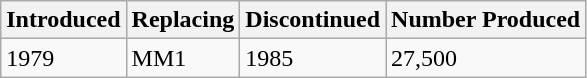<table class="wikitable" border="1">
<tr>
<th>Introduced</th>
<th>Replacing</th>
<th>Discontinued</th>
<th>Number Produced</th>
</tr>
<tr>
<td>1979</td>
<td>MM1</td>
<td>1985</td>
<td>27,500</td>
</tr>
</table>
